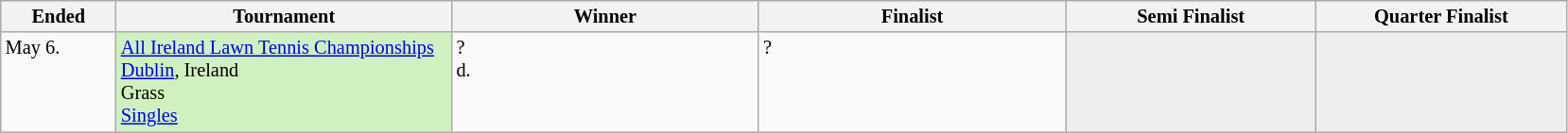<table class="wikitable" style="font-size:85%;">
<tr>
<th width="75">Ended</th>
<th width="230">Tournament</th>
<th width="210">Winner</th>
<th width="210">Finalist</th>
<th width="170">Semi Finalist</th>
<th width="170">Quarter Finalist</th>
</tr>
<tr valign=top>
<td rowspan=2>May 6.</td>
<td style="background:#d0f0c0" rowspan=2><a href='#'>All Ireland Lawn Tennis Championships</a><br><a href='#'>Dublin</a>, Ireland<br>Grass<br><a href='#'>Singles</a></td>
<td> ?<br>d.</td>
<td> ?</td>
<td style="background:#ededed;" rowspan=2></td>
<td style="background:#ededed;" rowspan=2></td>
</tr>
</table>
